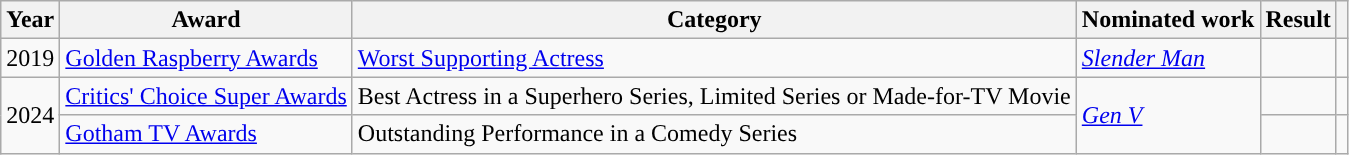<table class="wikitable">
<tr>
<th>Year</th>
<th>Award</th>
<th>Category</th>
<th>Nominated work</th>
<th>Result</th>
<th></th>
</tr>
<tr>
<td>2019</td>
<td><a href='#'>Golden Raspberry Awards</a></td>
<td><a href='#'>Worst Supporting Actress</a></td>
<td><em><a href='#'>Slender Man</a></em></td>
<td></td>
<td></td>
</tr>
<tr>
<td rowspan="2">2024</td>
<td><a href='#'>Critics' Choice Super Awards</a></td>
<td>Best Actress in a Superhero Series, Limited Series or Made-for-TV Movie</td>
<td rowspan="2"><em><a href='#'>Gen V</a></em></td>
<td></td>
<td><br></td>
</tr>
<tr>
<td><a href='#'>Gotham TV Awards</a></td>
<td>Outstanding Performance in a Comedy Series</td>
<td></td>
<td><br></td>
</tr>
</table>
